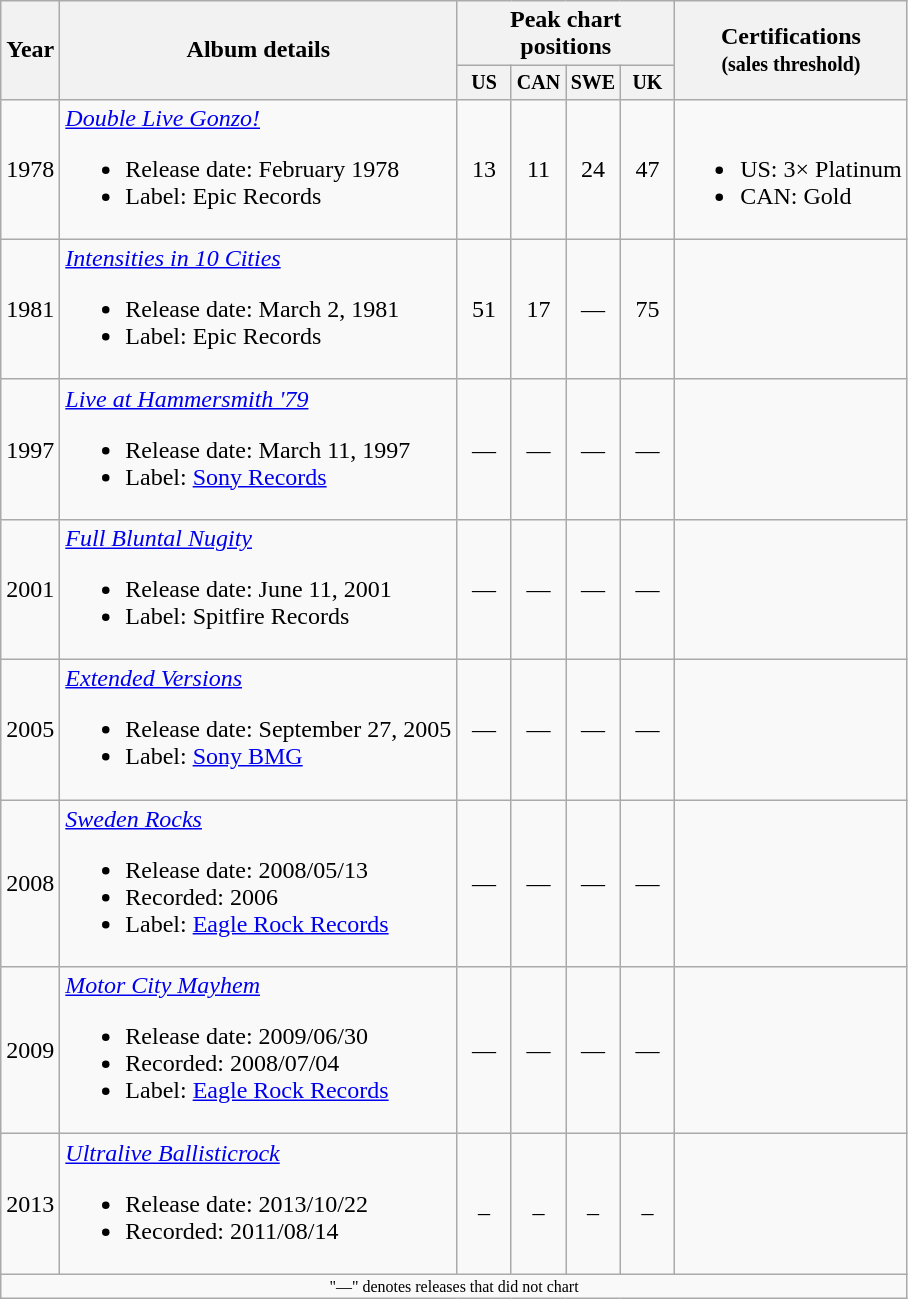<table class="wikitable" style="text-align:center;">
<tr>
<th rowspan="2">Year</th>
<th rowspan="2">Album details</th>
<th colspan="4">Peak chart positions</th>
<th rowspan="2">Certifications<br><small>(sales threshold)</small></th>
</tr>
<tr style="font-size:smaller;">
<th width="30">US<br></th>
<th width="30">CAN<br></th>
<th width="30">SWE<br></th>
<th width="30">UK<br></th>
</tr>
<tr>
<td>1978</td>
<td align="left"><em><a href='#'>Double Live Gonzo!</a></em><br><ul><li>Release date: February 1978</li><li>Label: Epic Records</li></ul></td>
<td>13</td>
<td>11</td>
<td>24</td>
<td>47</td>
<td align="left"><br><ul><li>US: 3× Platinum</li><li>CAN: Gold</li></ul></td>
</tr>
<tr>
<td>1981</td>
<td align="left"><em><a href='#'>Intensities in 10 Cities</a></em><br><ul><li>Release date: March 2, 1981</li><li>Label: Epic Records</li></ul></td>
<td>51</td>
<td>17</td>
<td>—</td>
<td>75</td>
<td></td>
</tr>
<tr>
<td>1997</td>
<td align="left"><em><a href='#'>Live at Hammersmith '79</a></em><br><ul><li>Release date: March 11, 1997</li><li>Label: <a href='#'>Sony Records</a></li></ul></td>
<td>—</td>
<td>—</td>
<td>—</td>
<td>—</td>
<td></td>
</tr>
<tr>
<td>2001</td>
<td align="left"><em><a href='#'>Full Bluntal Nugity</a></em><br><ul><li>Release date: June 11, 2001</li><li>Label: Spitfire Records</li></ul></td>
<td>—</td>
<td>—</td>
<td>—</td>
<td>—</td>
<td></td>
</tr>
<tr>
<td>2005</td>
<td align="left"><em><a href='#'>Extended Versions</a></em><br><ul><li>Release date: September 27, 2005</li><li>Label: <a href='#'>Sony BMG</a></li></ul></td>
<td>—</td>
<td>—</td>
<td>—</td>
<td>—</td>
<td></td>
</tr>
<tr>
<td>2008</td>
<td align="left"><em><a href='#'>Sweden Rocks</a></em><br><ul><li>Release date: 2008/05/13</li><li>Recorded: 2006</li><li>Label: <a href='#'>Eagle Rock Records</a></li></ul></td>
<td>—</td>
<td>—</td>
<td>—</td>
<td>—</td>
<td></td>
</tr>
<tr>
<td>2009</td>
<td align="left"><em><a href='#'>Motor City Mayhem</a></em><br><ul><li>Release date: 2009/06/30</li><li>Recorded: 2008/07/04</li><li>Label: <a href='#'>Eagle Rock Records</a></li></ul></td>
<td>—</td>
<td>—</td>
<td>—</td>
<td>—</td>
<td></td>
</tr>
<tr>
<td>2013</td>
<td align="left"><em><a href='#'>Ultralive Ballisticrock</a></em><br><ul><li>Release date: 2013/10/22</li><li>Recorded: 2011/08/14</li></ul></td>
<td>_</td>
<td>_</td>
<td>_</td>
<td>_</td>
<td></td>
</tr>
<tr>
<td colspan="10" style="font-size:8pt">"—" denotes releases that did not chart</td>
</tr>
</table>
